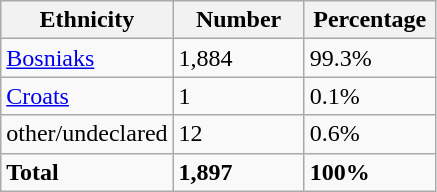<table class="wikitable">
<tr>
<th width="100px">Ethnicity</th>
<th width="80px">Number</th>
<th width="80px">Percentage</th>
</tr>
<tr>
<td><a href='#'>Bosniaks</a></td>
<td>1,884</td>
<td>99.3%</td>
</tr>
<tr>
<td><a href='#'>Croats</a></td>
<td>1</td>
<td>0.1%</td>
</tr>
<tr>
<td>other/undeclared</td>
<td>12</td>
<td>0.6%</td>
</tr>
<tr>
<td><strong>Total</strong></td>
<td><strong>1,897</strong></td>
<td><strong>100%</strong></td>
</tr>
</table>
